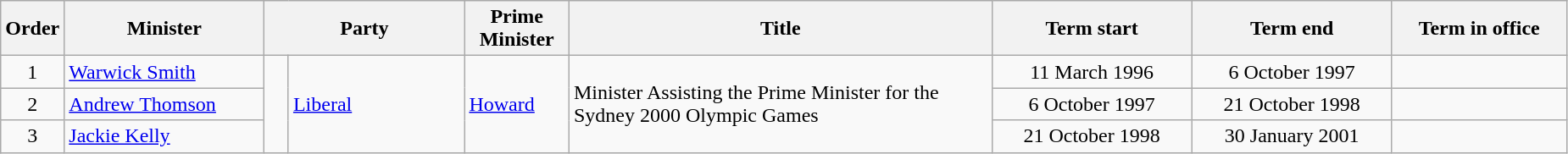<table class="wikitable">
<tr>
<th width=5>Order</th>
<th width=150>Minister</th>
<th width=150 colspan="2">Party</th>
<th width=75>Prime Minister</th>
<th width=325>Title</th>
<th width=150>Term start</th>
<th width=150>Term end</th>
<th width=130>Term in office</th>
</tr>
<tr>
<td align=center>1</td>
<td><a href='#'>Warwick Smith</a></td>
<td rowspan=3 ></td>
<td rowspan=3><a href='#'>Liberal</a></td>
<td rowspan=3><a href='#'>Howard</a></td>
<td rowspan=3>Minister Assisting the Prime Minister for the Sydney 2000 Olympic Games</td>
<td align=center>11 March 1996</td>
<td align=center>6 October 1997</td>
<td align=right></td>
</tr>
<tr>
<td align=center>2</td>
<td><a href='#'>Andrew Thomson</a></td>
<td align=center>6 October 1997</td>
<td align=center>21 October 1998</td>
<td align=right></td>
</tr>
<tr>
<td align=center>3</td>
<td><a href='#'>Jackie Kelly</a></td>
<td align=center>21 October 1998</td>
<td align=center>30 January 2001</td>
<td align=right><strong></strong></td>
</tr>
</table>
